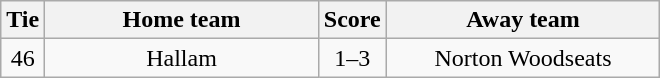<table class="wikitable" style="text-align:center;">
<tr>
<th width=20>Tie</th>
<th width=175>Home team</th>
<th width=20>Score</th>
<th width=175>Away team</th>
</tr>
<tr>
<td>46</td>
<td>Hallam</td>
<td>1–3</td>
<td>Norton Woodseats</td>
</tr>
</table>
